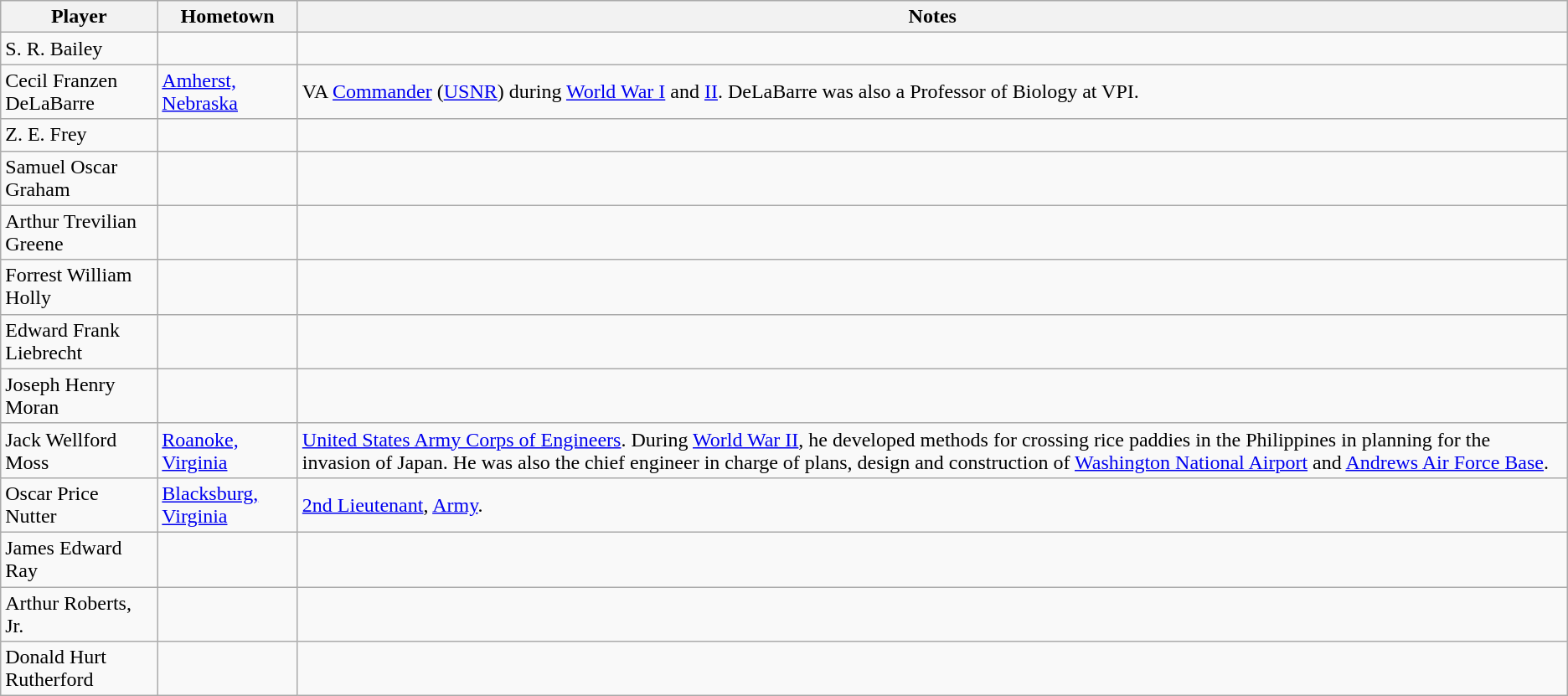<table class="wikitable" border="1">
<tr ;>
<th>Player</th>
<th>Hometown</th>
<th>Notes</th>
</tr>
<tr>
<td>S. R. Bailey</td>
<td></td>
<td></td>
</tr>
<tr>
<td>Cecil Franzen DeLaBarre</td>
<td><a href='#'>Amherst, Nebraska</a></td>
<td>VA <a href='#'>Commander</a> (<a href='#'>USNR</a>) during <a href='#'>World War I</a> and <a href='#'>II</a>. DeLaBarre was also a Professor of Biology at VPI.</td>
</tr>
<tr>
<td>Z. E. Frey</td>
<td></td>
<td></td>
</tr>
<tr>
<td>Samuel Oscar Graham</td>
<td></td>
<td></td>
</tr>
<tr>
<td>Arthur Trevilian Greene</td>
<td></td>
<td></td>
</tr>
<tr>
<td>Forrest William Holly</td>
<td></td>
<td></td>
</tr>
<tr>
<td>Edward Frank Liebrecht</td>
<td></td>
<td></td>
</tr>
<tr>
<td>Joseph Henry Moran</td>
<td></td>
<td></td>
</tr>
<tr>
<td>Jack Wellford Moss</td>
<td><a href='#'>Roanoke, Virginia</a></td>
<td><a href='#'>United States Army Corps of Engineers</a>. During <a href='#'>World War II</a>, he developed methods for crossing rice paddies in the Philippines in planning for the invasion of Japan. He was also the chief engineer in charge of plans, design and construction of <a href='#'>Washington National Airport</a> and <a href='#'>Andrews Air Force Base</a>.</td>
</tr>
<tr>
<td>Oscar Price Nutter</td>
<td><a href='#'>Blacksburg, Virginia</a></td>
<td><a href='#'>2nd Lieutenant</a>, <a href='#'>Army</a>.</td>
</tr>
<tr>
<td>James Edward Ray</td>
<td></td>
<td></td>
</tr>
<tr>
<td>Arthur Roberts, Jr.</td>
<td></td>
<td></td>
</tr>
<tr>
<td>Donald Hurt Rutherford</td>
<td></td>
<td></td>
</tr>
</table>
